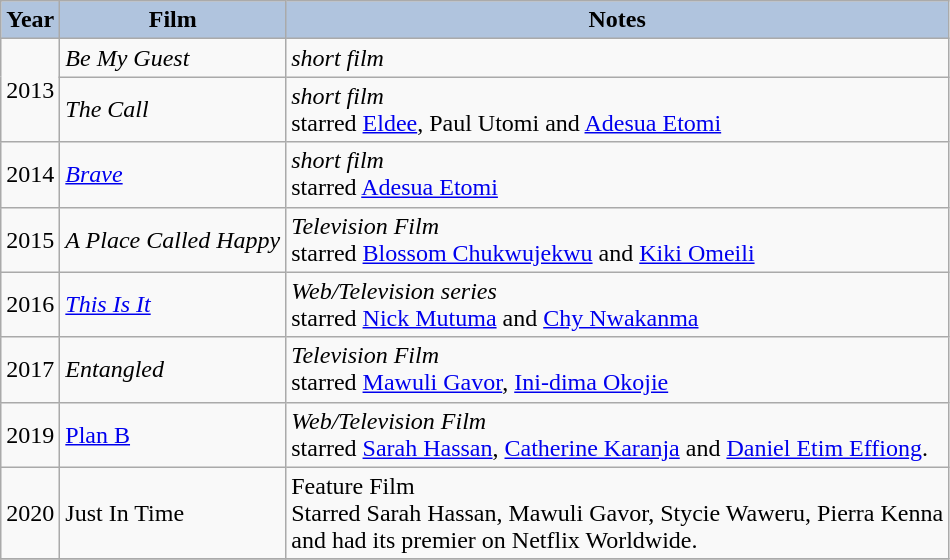<table class="wikitable">
<tr align="center">
<th style="background:#B0C4DE;">Year</th>
<th style="background:#B0C4DE;">Film</th>
<th style="background:#B0C4DE;">Notes</th>
</tr>
<tr>
<td rowspan="2">2013</td>
<td><em>Be My Guest</em>  </td>
<td><em>short film</em></td>
</tr>
<tr>
<td><em>The Call</em> </td>
<td><em>short film</em><br>starred <a href='#'>Eldee</a>, Paul Utomi and <a href='#'>Adesua Etomi</a></td>
</tr>
<tr>
<td>2014</td>
<td><em><a href='#'>Brave</a></em></td>
<td><em>short film</em><br>starred <a href='#'>Adesua Etomi</a></td>
</tr>
<tr>
<td>2015</td>
<td><em>A Place Called Happy</em></td>
<td><em>Television Film</em><br>starred <a href='#'>Blossom Chukwujekwu</a> and <a href='#'>Kiki Omeili</a></td>
</tr>
<tr>
<td>2016</td>
<td><em><a href='#'>This Is It</a></em></td>
<td><em>Web/Television series</em><br>starred <a href='#'>Nick Mutuma</a> and <a href='#'>Chy Nwakanma</a></td>
</tr>
<tr>
<td>2017</td>
<td><em>Entangled</em> </td>
<td><em>Television Film</em><br>starred <a href='#'>Mawuli Gavor</a>, <a href='#'>Ini-dima Okojie</a></td>
</tr>
<tr>
<td>2019</td>
<td><a href='#'>Plan B</a></td>
<td><em>Web/Television Film</em><br>starred <a href='#'>Sarah Hassan</a>, <a href='#'>Catherine Karanja</a> and <a href='#'>Daniel Etim Effiong</a>.</td>
</tr>
<tr>
<td>2020</td>
<td>Just In Time</td>
<td>Feature Film<br>Starred Sarah Hassan, Mawuli Gavor, Stycie Waweru, Pierra Kenna<br>and had its premier on Netflix Worldwide.</td>
</tr>
<tr>
</tr>
</table>
